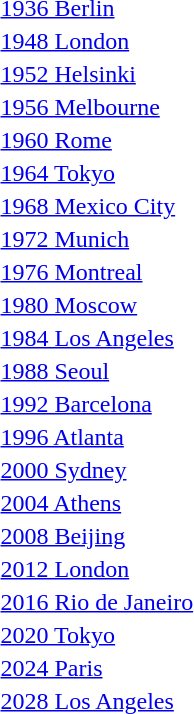<table>
<tr>
<td><a href='#'>1936 Berlin</a><br></td>
<td></td>
<td></td>
<td></td>
</tr>
<tr>
<td><a href='#'>1948 London</a><br></td>
<td></td>
<td></td>
<td></td>
</tr>
<tr>
<td><a href='#'>1952 Helsinki</a><br></td>
<td></td>
<td></td>
<td></td>
</tr>
<tr>
<td><a href='#'>1956 Melbourne</a><br></td>
<td></td>
<td></td>
<td></td>
</tr>
<tr>
<td><a href='#'>1960 Rome</a><br></td>
<td></td>
<td></td>
<td></td>
</tr>
<tr>
<td><a href='#'>1964 Tokyo</a><br></td>
<td></td>
<td></td>
<td></td>
</tr>
<tr>
<td><a href='#'>1968 Mexico City</a><br></td>
<td></td>
<td></td>
<td></td>
</tr>
<tr>
<td><a href='#'>1972 Munich</a><br></td>
<td></td>
<td></td>
<td></td>
</tr>
<tr>
<td><a href='#'>1976 Montreal</a><br></td>
<td></td>
<td></td>
<td></td>
</tr>
<tr>
<td><a href='#'>1980 Moscow</a><br></td>
<td></td>
<td></td>
<td></td>
</tr>
<tr>
<td><a href='#'>1984 Los Angeles</a><br></td>
<td></td>
<td></td>
<td></td>
</tr>
<tr>
<td><a href='#'>1988 Seoul</a><br></td>
<td></td>
<td></td>
<td></td>
</tr>
<tr>
<td><a href='#'>1992 Barcelona</a><br></td>
<td></td>
<td></td>
<td></td>
</tr>
<tr>
<td><a href='#'>1996 Atlanta</a><br></td>
<td></td>
<td></td>
<td></td>
</tr>
<tr>
<td><a href='#'>2000 Sydney</a><br></td>
<td></td>
<td></td>
<td></td>
</tr>
<tr>
<td><a href='#'>2004 Athens</a><br></td>
<td></td>
<td></td>
<td></td>
</tr>
<tr>
<td><a href='#'>2008 Beijing</a><br></td>
<td></td>
<td></td>
<td></td>
</tr>
<tr>
<td><a href='#'>2012 London</a><br></td>
<td></td>
<td></td>
<td></td>
</tr>
<tr>
<td><a href='#'>2016 Rio de Janeiro</a><br></td>
<td></td>
<td></td>
<td></td>
</tr>
<tr>
<td><a href='#'>2020 Tokyo</a><br></td>
<td></td>
<td></td>
<td></td>
</tr>
<tr>
<td><a href='#'>2024 Paris</a> <br></td>
<td></td>
<td></td>
<td></td>
</tr>
<tr>
<td><a href='#'>2028 Los Angeles</a> <br></td>
<td></td>
<td></td>
<td></td>
</tr>
</table>
